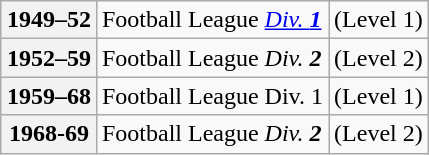<table class="wikitable" style="float:right; margin:0 0 0.5em 1em;">
<tr>
<th>1949–52</th>
<td>Football League <em><a href='#'>Div. <strong>1</strong></a></em></td>
<td>(Level 1)</td>
</tr>
<tr>
<th>1952–59</th>
<td>Football League <em>Div. <strong>2<strong><em></td>
<td>(Level 2)</td>
</tr>
<tr>
<th>1959–68</th>
<td>Football League </em>Div. </strong>1</em></strong></td>
<td>(Level 1)</td>
</tr>
<tr>
<th>1968-69</th>
<td>Football League <em>Div. <strong>2<strong><em></td>
<td>(Level 2)</td>
</tr>
</table>
